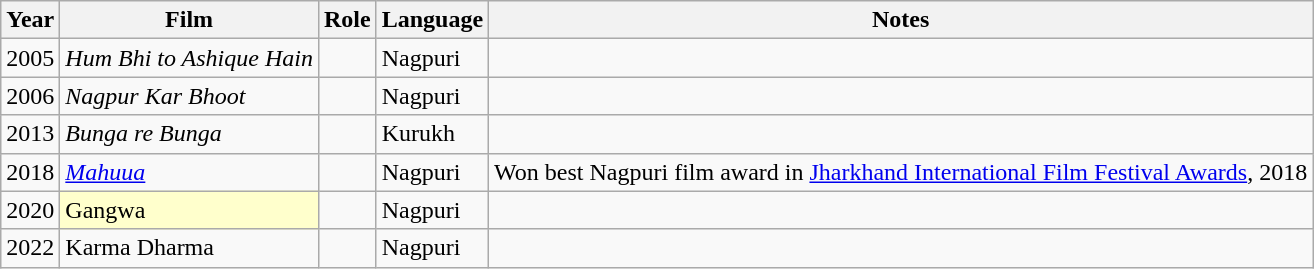<table class="wikitable sortable">
<tr>
<th scope="col">Year</th>
<th scope="col">Film</th>
<th scope="col">Role</th>
<th scope="col">Language</th>
<th scope="col">Notes</th>
</tr>
<tr>
<td>2005</td>
<td><em>Hum Bhi to Ashique Hain</em></td>
<td></td>
<td>Nagpuri</td>
<td></td>
</tr>
<tr>
<td>2006</td>
<td><em>Nagpur Kar Bhoot</em></td>
<td></td>
<td>Nagpuri</td>
<td></td>
</tr>
<tr>
<td>2013</td>
<td><em>Bunga re Bunga</em></td>
<td></td>
<td>Kurukh</td>
<td></td>
</tr>
<tr>
<td>2018</td>
<td><em><a href='#'>Mahuua</a></td>
<td></td>
<td>Nagpuri</td>
<td>Won best Nagpuri film award in <a href='#'>Jharkhand International Film Festival Awards</a>, 2018</td>
</tr>
<tr>
<td>2020</td>
<td style="background:#FFFFCC;"></em>Gangwa<em></td>
<td></td>
<td>Nagpuri</td>
<td></td>
</tr>
<tr>
<td>2022</td>
<td></em>Karma Dharma<em></td>
<td></td>
<td>Nagpuri</td>
<td></td>
</tr>
</table>
